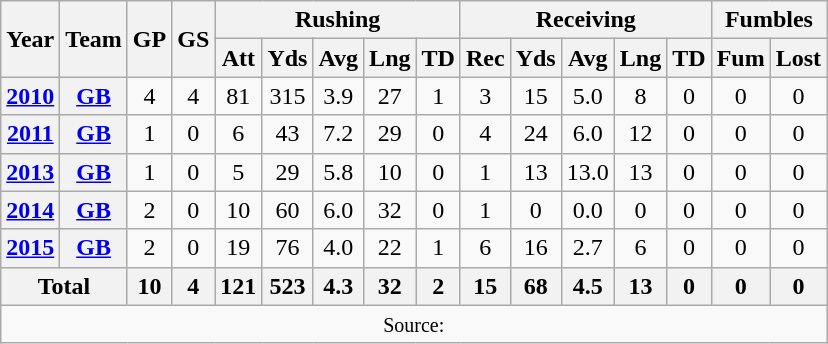<table class="wikitable" style="text-align: center;">
<tr>
<th rowspan="2">Year</th>
<th rowspan="2">Team</th>
<th rowspan="2">GP</th>
<th rowspan="2">GS</th>
<th colspan="5">Rushing</th>
<th colspan="5">Receiving</th>
<th colspan="2">Fumbles</th>
</tr>
<tr>
<th>Att</th>
<th>Yds</th>
<th>Avg</th>
<th>Lng</th>
<th>TD</th>
<th>Rec</th>
<th>Yds</th>
<th>Avg</th>
<th>Lng</th>
<th>TD</th>
<th>Fum</th>
<th>Lost</th>
</tr>
<tr>
<th><a href='#'>2010</a></th>
<th><a href='#'>GB</a></th>
<td>4</td>
<td>4</td>
<td>81</td>
<td>315</td>
<td>3.9</td>
<td>27</td>
<td>1</td>
<td>3</td>
<td>15</td>
<td>5.0</td>
<td>8</td>
<td>0</td>
<td>0</td>
<td>0</td>
</tr>
<tr>
<th><a href='#'>2011</a></th>
<th><a href='#'>GB</a></th>
<td>1</td>
<td>0</td>
<td>6</td>
<td>43</td>
<td>7.2</td>
<td>29</td>
<td>0</td>
<td>4</td>
<td>24</td>
<td>6.0</td>
<td>12</td>
<td>0</td>
<td>0</td>
<td>0</td>
</tr>
<tr>
<th><a href='#'>2013</a></th>
<th><a href='#'>GB</a></th>
<td>1</td>
<td>0</td>
<td>5</td>
<td>29</td>
<td>5.8</td>
<td>10</td>
<td>0</td>
<td>1</td>
<td>13</td>
<td>13.0</td>
<td>13</td>
<td>0</td>
<td>0</td>
<td>0</td>
</tr>
<tr>
<th><a href='#'>2014</a></th>
<th><a href='#'>GB</a></th>
<td>2</td>
<td>0</td>
<td>10</td>
<td>60</td>
<td>6.0</td>
<td>32</td>
<td>0</td>
<td>1</td>
<td>0</td>
<td>0.0</td>
<td>0</td>
<td>0</td>
<td>0</td>
<td>0</td>
</tr>
<tr>
<th><a href='#'>2015</a></th>
<th><a href='#'>GB</a></th>
<td>2</td>
<td>0</td>
<td>19</td>
<td>76</td>
<td>4.0</td>
<td>22</td>
<td>1</td>
<td>6</td>
<td>16</td>
<td>2.7</td>
<td>6</td>
<td>0</td>
<td>0</td>
<td>0</td>
</tr>
<tr>
<th colspan="2">Total</th>
<th>10</th>
<th>4</th>
<th>121</th>
<th>523</th>
<th>4.3</th>
<th>32</th>
<th>2</th>
<th>15</th>
<th>68</th>
<th>4.5</th>
<th>13</th>
<th>0</th>
<th>0</th>
<th>0</th>
</tr>
<tr>
<td colspan="16"><small>Source: </small></td>
</tr>
</table>
